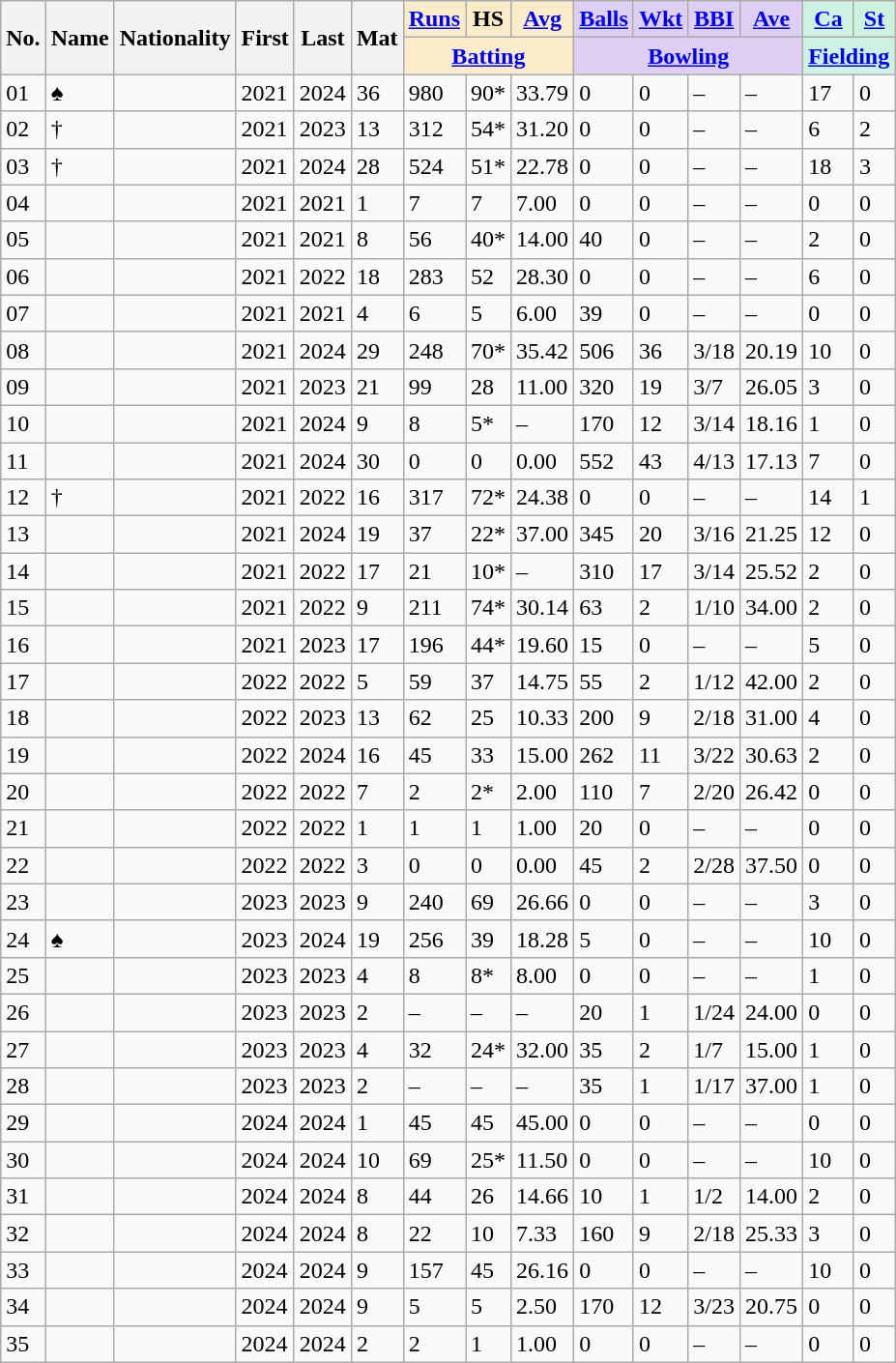<table class="wikitable sortable">
<tr align="center">
<th rowspan="2">No.</th>
<th rowspan="2">Name</th>
<th rowspan="2">Nationality</th>
<th rowspan="2">First</th>
<th rowspan="2">Last</th>
<th rowspan="2">Mat</th>
<th style="background:#faecc8"><a href='#'>Runs</a></th>
<th style="background:#faecc8">HS</th>
<th style="background:#faecc8"><a href='#'>Avg</a></th>
<th style="background:#ddcef2"><a href='#'>Balls</a></th>
<th style="background:#ddcef2"><a href='#'>Wkt</a></th>
<th style="background:#ddcef2"><a href='#'>BBI</a></th>
<th style="background:#ddcef2"><a href='#'>Ave</a></th>
<th style="background:#cef2e0"><a href='#'>Ca</a></th>
<th style="background:#cef2e0"><a href='#'>St</a></th>
</tr>
<tr class="unsortable">
<th colspan=3 style="background:#faecc8"><a href='#'>Batting</a></th>
<th colspan=4 style="background:#ddcef2"><a href='#'>Bowling</a></th>
<th colspan=2 style="background:#cef2e0"><a href='#'>Fielding</a></th>
</tr>
<tr>
<td><span>0</span>1</td>
<td> ♠</td>
<td></td>
<td>2021</td>
<td>2024</td>
<td>36</td>
<td>980</td>
<td>90*</td>
<td>33.79</td>
<td>0</td>
<td>0</td>
<td>–</td>
<td>–</td>
<td>17</td>
<td>0</td>
</tr>
<tr>
<td><span>0</span>2</td>
<td><strong></strong> †</td>
<td></td>
<td>2021</td>
<td>2023</td>
<td>13</td>
<td>312</td>
<td>54*</td>
<td>31.20</td>
<td>0</td>
<td>0</td>
<td>–</td>
<td>–</td>
<td>6</td>
<td>2</td>
</tr>
<tr>
<td><span>0</span>3</td>
<td> †</td>
<td></td>
<td>2021</td>
<td>2024</td>
<td>28</td>
<td>524</td>
<td>51*</td>
<td>22.78</td>
<td>0</td>
<td>0</td>
<td>–</td>
<td>–</td>
<td>18</td>
<td>3</td>
</tr>
<tr>
<td><span>0</span>4</td>
<td></td>
<td></td>
<td>2021</td>
<td>2021</td>
<td>1</td>
<td>7</td>
<td>7</td>
<td>7.00</td>
<td>0</td>
<td>0</td>
<td>–</td>
<td>–</td>
<td>0</td>
<td>0</td>
</tr>
<tr>
<td><span>0</span>5</td>
<td><strong></strong></td>
<td></td>
<td>2021</td>
<td>2021</td>
<td>8</td>
<td>56</td>
<td>40*</td>
<td>14.00</td>
<td>40</td>
<td>0</td>
<td>–</td>
<td>–</td>
<td>2</td>
<td>0</td>
</tr>
<tr>
<td><span>0</span>6</td>
<td></td>
<td></td>
<td>2021</td>
<td>2022</td>
<td>18</td>
<td>283</td>
<td>52</td>
<td>28.30</td>
<td>0</td>
<td>0</td>
<td>–</td>
<td>–</td>
<td>6</td>
<td>0</td>
</tr>
<tr>
<td><span>0</span>7</td>
<td></td>
<td></td>
<td>2021</td>
<td>2021</td>
<td>4</td>
<td>6</td>
<td>5</td>
<td>6.00</td>
<td>39</td>
<td>0</td>
<td>–</td>
<td>–</td>
<td>0</td>
<td>0</td>
</tr>
<tr>
<td><span>0</span>8</td>
<td></td>
<td></td>
<td>2021</td>
<td>2024</td>
<td>29</td>
<td>248</td>
<td>70*</td>
<td>35.42</td>
<td>506</td>
<td>36</td>
<td>3/18</td>
<td>20.19</td>
<td>10</td>
<td>0</td>
</tr>
<tr>
<td><span>0</span>9</td>
<td></td>
<td></td>
<td>2021</td>
<td>2023</td>
<td>21</td>
<td>99</td>
<td>28</td>
<td>11.00</td>
<td>320</td>
<td>19</td>
<td>3/7</td>
<td>26.05</td>
<td>3</td>
<td>0</td>
</tr>
<tr>
<td>10</td>
<td></td>
<td></td>
<td>2021</td>
<td>2024</td>
<td>9</td>
<td>8</td>
<td>5*</td>
<td>–</td>
<td>170</td>
<td>12</td>
<td>3/14</td>
<td>18.16</td>
<td>1</td>
<td>0</td>
</tr>
<tr>
<td>11</td>
<td></td>
<td></td>
<td>2021</td>
<td>2024</td>
<td>30</td>
<td>0</td>
<td>0</td>
<td>0.00</td>
<td>552</td>
<td>43</td>
<td>4/13</td>
<td>17.13</td>
<td>7</td>
<td>0</td>
</tr>
<tr>
<td>12</td>
<td><strong></strong> †</td>
<td></td>
<td>2021</td>
<td>2022</td>
<td>16</td>
<td>317</td>
<td>72*</td>
<td>24.38</td>
<td>0</td>
<td>0</td>
<td>–</td>
<td>–</td>
<td>14</td>
<td>1</td>
</tr>
<tr>
<td>13</td>
<td></td>
<td></td>
<td>2021</td>
<td>2024</td>
<td>19</td>
<td>37</td>
<td>22*</td>
<td>37.00</td>
<td>345</td>
<td>20</td>
<td>3/16</td>
<td>21.25</td>
<td>12</td>
<td>0</td>
</tr>
<tr>
<td>14</td>
<td></td>
<td></td>
<td>2021</td>
<td>2022</td>
<td>17</td>
<td>21</td>
<td>10*</td>
<td>–</td>
<td>310</td>
<td>17</td>
<td>3/14</td>
<td>25.52</td>
<td>2</td>
<td>0</td>
</tr>
<tr>
<td>15</td>
<td><strong></strong></td>
<td></td>
<td>2021</td>
<td>2022</td>
<td>9</td>
<td>211</td>
<td>74*</td>
<td>30.14</td>
<td>63</td>
<td>2</td>
<td>1/10</td>
<td>34.00</td>
<td>2</td>
<td>0</td>
</tr>
<tr>
<td>16</td>
<td><strong></strong></td>
<td></td>
<td>2021</td>
<td>2023</td>
<td>17</td>
<td>196</td>
<td>44*</td>
<td>19.60</td>
<td>15</td>
<td>0</td>
<td>–</td>
<td>–</td>
<td>5</td>
<td>0</td>
</tr>
<tr>
<td>17</td>
<td><strong></strong></td>
<td></td>
<td>2022</td>
<td>2022</td>
<td>5</td>
<td>59</td>
<td>37</td>
<td>14.75</td>
<td>55</td>
<td>2</td>
<td>1/12</td>
<td>42.00</td>
<td>2</td>
<td>0</td>
</tr>
<tr>
<td>18</td>
<td></td>
<td></td>
<td>2022</td>
<td>2023</td>
<td>13</td>
<td>62</td>
<td>25</td>
<td>10.33</td>
<td>200</td>
<td>9</td>
<td>2/18</td>
<td>31.00</td>
<td>4</td>
<td>0</td>
</tr>
<tr>
<td>19</td>
<td></td>
<td></td>
<td>2022</td>
<td>2024</td>
<td>16</td>
<td>45</td>
<td>33</td>
<td>15.00</td>
<td>262</td>
<td>11</td>
<td>3/22</td>
<td>30.63</td>
<td>2</td>
<td>0</td>
</tr>
<tr>
<td>20</td>
<td></td>
<td></td>
<td>2022</td>
<td>2022</td>
<td>7</td>
<td>2</td>
<td>2*</td>
<td>2.00</td>
<td>110</td>
<td>7</td>
<td>2/20</td>
<td>26.42</td>
<td>0</td>
<td>0</td>
</tr>
<tr>
<td>21</td>
<td></td>
<td></td>
<td>2022</td>
<td>2022</td>
<td>1</td>
<td>1</td>
<td>1</td>
<td>1.00</td>
<td>20</td>
<td>0</td>
<td>–</td>
<td>–</td>
<td>0</td>
<td>0</td>
</tr>
<tr>
<td>22</td>
<td></td>
<td></td>
<td>2022</td>
<td>2022</td>
<td>3</td>
<td>0</td>
<td>0</td>
<td>0.00</td>
<td>45</td>
<td>2</td>
<td>2/28</td>
<td>37.50</td>
<td>0</td>
<td>0</td>
</tr>
<tr>
<td>23</td>
<td><strong></strong></td>
<td></td>
<td>2023</td>
<td>2023</td>
<td>9</td>
<td>240</td>
<td>69</td>
<td>26.66</td>
<td>0</td>
<td>0</td>
<td>–</td>
<td>–</td>
<td>3</td>
<td>0</td>
</tr>
<tr>
<td>24</td>
<td> ♠</td>
<td></td>
<td>2023</td>
<td>2024</td>
<td>19</td>
<td>256</td>
<td>39</td>
<td>18.28</td>
<td>5</td>
<td>0</td>
<td>–</td>
<td>–</td>
<td>10</td>
<td>0</td>
</tr>
<tr>
<td>25</td>
<td></td>
<td></td>
<td>2023</td>
<td>2023</td>
<td>4</td>
<td>8</td>
<td>8*</td>
<td>8.00</td>
<td>0</td>
<td>0</td>
<td>–</td>
<td>–</td>
<td>1</td>
<td>0</td>
</tr>
<tr>
<td>26</td>
<td></td>
<td></td>
<td>2023</td>
<td>2023</td>
<td>2</td>
<td>–</td>
<td>–</td>
<td>–</td>
<td>20</td>
<td>1</td>
<td>1/24</td>
<td>24.00</td>
<td>0</td>
<td>0</td>
</tr>
<tr>
<td>27</td>
<td></td>
<td></td>
<td>2023</td>
<td>2023</td>
<td>4</td>
<td>32</td>
<td>24*</td>
<td>32.00</td>
<td>35</td>
<td>2</td>
<td>1/7</td>
<td>15.00</td>
<td>1</td>
<td>0</td>
</tr>
<tr>
<td>28</td>
<td><strong></strong></td>
<td></td>
<td>2023</td>
<td>2023</td>
<td>2</td>
<td>–</td>
<td>–</td>
<td>–</td>
<td>35</td>
<td>1</td>
<td>1/17</td>
<td>37.00</td>
<td>1</td>
<td>0</td>
</tr>
<tr>
<td>29</td>
<td><strong></strong></td>
<td></td>
<td>2024</td>
<td>2024</td>
<td>1</td>
<td>45</td>
<td>45</td>
<td>45.00</td>
<td>0</td>
<td>0</td>
<td>–</td>
<td>–</td>
<td>0</td>
<td>0</td>
</tr>
<tr>
<td>30</td>
<td></td>
<td></td>
<td>2024</td>
<td>2024</td>
<td>10</td>
<td>69</td>
<td>25*</td>
<td>11.50</td>
<td>0</td>
<td>0</td>
<td>–</td>
<td>–</td>
<td>10</td>
<td>0</td>
</tr>
<tr>
<td>31</td>
<td></td>
<td></td>
<td>2024</td>
<td>2024</td>
<td>8</td>
<td>44</td>
<td>26</td>
<td>14.66</td>
<td>10</td>
<td>1</td>
<td>1/2</td>
<td>14.00</td>
<td>2</td>
<td>0</td>
</tr>
<tr>
<td>32</td>
<td></td>
<td></td>
<td>2024</td>
<td>2024</td>
<td>8</td>
<td>22</td>
<td>10</td>
<td>7.33</td>
<td>160</td>
<td>9</td>
<td>2/18</td>
<td>25.33</td>
<td>3</td>
<td>0</td>
</tr>
<tr>
<td>33</td>
<td><strong></strong></td>
<td></td>
<td>2024</td>
<td>2024</td>
<td>9</td>
<td>157</td>
<td>45</td>
<td>26.16</td>
<td>0</td>
<td>0</td>
<td>–</td>
<td>–</td>
<td>10</td>
<td>0</td>
</tr>
<tr>
<td>34</td>
<td><strong></strong></td>
<td></td>
<td>2024</td>
<td>2024</td>
<td>9</td>
<td>5</td>
<td>5</td>
<td>2.50</td>
<td>170</td>
<td>12</td>
<td>3/23</td>
<td>20.75</td>
<td>0</td>
<td>0</td>
</tr>
<tr>
<td>35</td>
<td><strong></strong></td>
<td></td>
<td>2024</td>
<td>2024</td>
<td>2</td>
<td>2</td>
<td>1</td>
<td>1.00</td>
<td>0</td>
<td>0</td>
<td>–</td>
<td>–</td>
<td>0</td>
<td>0</td>
</tr>
</table>
